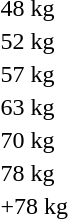<table>
<tr>
<td rowspan=2>48 kg<br></td>
<td rowspan=2></td>
<td rowspan=2></td>
<td></td>
</tr>
<tr>
<td></td>
</tr>
<tr>
<td rowspan=2>52 kg<br></td>
<td rowspan=2></td>
<td rowspan=2></td>
<td></td>
</tr>
<tr>
<td></td>
</tr>
<tr>
<td rowspan=2>57 kg<br></td>
<td rowspan=2></td>
<td rowspan=2></td>
<td></td>
</tr>
<tr>
<td></td>
</tr>
<tr>
<td rowspan=2>63 kg<br></td>
<td rowspan=2></td>
<td rowspan=2></td>
<td></td>
</tr>
<tr>
<td></td>
</tr>
<tr>
<td rowspan=2>70 kg<br></td>
<td rowspan=2></td>
<td rowspan=2></td>
<td></td>
</tr>
<tr>
<td></td>
</tr>
<tr>
<td rowspan=2>78 kg<br></td>
<td rowspan=2></td>
<td rowspan=2></td>
<td></td>
</tr>
<tr>
<td></td>
</tr>
<tr>
<td rowspan=2>+78 kg<br></td>
<td rowspan=2></td>
<td rowspan=2></td>
<td></td>
</tr>
<tr>
<td></td>
</tr>
</table>
